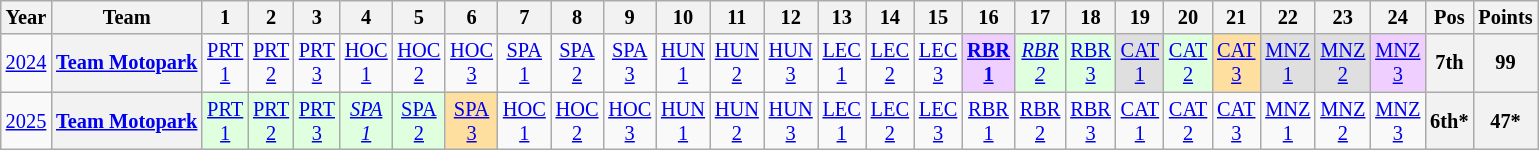<table class="wikitable" style="text-align:center; font-size:85%">
<tr>
<th>Year</th>
<th>Team</th>
<th>1</th>
<th>2</th>
<th>3</th>
<th>4</th>
<th>5</th>
<th>6</th>
<th>7</th>
<th>8</th>
<th>9</th>
<th>10</th>
<th>11</th>
<th>12</th>
<th>13</th>
<th>14</th>
<th>15</th>
<th>16</th>
<th>17</th>
<th>18</th>
<th>19</th>
<th>20</th>
<th>21</th>
<th>22</th>
<th>23</th>
<th>24</th>
<th>Pos</th>
<th>Points</th>
</tr>
<tr>
<td><a href='#'>2024</a></td>
<th nowrap><a href='#'>Team Motopark</a></th>
<td style="background:#;"><a href='#'>PRT<br>1</a><br></td>
<td style="background:#;"><a href='#'>PRT<br>2</a><br></td>
<td style="background:#;"><a href='#'>PRT<br>3</a><br></td>
<td style="background:#;"><a href='#'>HOC<br>1</a><br></td>
<td style="background:#;"><a href='#'>HOC<br>2</a><br></td>
<td style="background:#;"><a href='#'>HOC<br>3</a><br></td>
<td style="background:#;"><a href='#'>SPA<br>1</a><br></td>
<td style="background:#;"><a href='#'>SPA<br>2</a><br></td>
<td style="background:#;"><a href='#'>SPA<br>3</a><br></td>
<td style="background:#;"><a href='#'>HUN<br>1</a><br></td>
<td style="background:#;"><a href='#'>HUN<br>2</a><br></td>
<td style="background:#;"><a href='#'>HUN<br>3</a><br></td>
<td style="background:#;"><a href='#'>LEC<br>1</a><br></td>
<td style="background:#;"><a href='#'>LEC<br>2</a><br></td>
<td style="background:#;"><a href='#'>LEC<br>3</a><br></td>
<td style="background:#EFCFFF;"><strong><a href='#'>RBR<br>1</a></strong><br></td>
<td style="background:#DFFFDF;"><em><a href='#'>RBR<br>2</a></em><br></td>
<td style="background:#DFFFDF;"><a href='#'>RBR<br>3</a><br></td>
<td style="background:#DFDFDF;"><a href='#'>CAT<br>1</a><br></td>
<td style="background:#DFFFDF;"><a href='#'>CAT<br>2</a><br></td>
<td style="background:#FFDF9F;"><a href='#'>CAT<br>3</a><br></td>
<td style="background:#DFDFDF;"><a href='#'>MNZ<br>1</a><br></td>
<td style="background:#DFDFDF;"><a href='#'>MNZ<br>2</a><br></td>
<td style="background:#EFCFFF;"><a href='#'>MNZ<br>3</a><br></td>
<th>7th</th>
<th>99</th>
</tr>
<tr>
<td><a href='#'>2025</a></td>
<th nowrap><a href='#'>Team Motopark</a></th>
<td style="background:#DFFFDF;"><a href='#'>PRT<br>1</a><br></td>
<td style="background:#DFFFDF;"><a href='#'>PRT<br>2</a><br></td>
<td style="background:#DFFFDF;"><a href='#'>PRT<br>3</a><br></td>
<td style="background:#DFFFDF;"><em><a href='#'>SPA<br>1</a></em><br></td>
<td style="background:#DFFFDF;"><a href='#'>SPA<br>2</a><br></td>
<td style="background:#FFDF9F;"><a href='#'>SPA<br>3</a><br></td>
<td style="background:#;"><a href='#'>HOC<br>1</a><br></td>
<td style="background:#;"><a href='#'>HOC<br>2</a><br></td>
<td style="background:#;"><a href='#'>HOC<br>3</a><br></td>
<td style="background:#;"><a href='#'>HUN<br>1</a><br></td>
<td style="background:#;"><a href='#'>HUN<br>2</a><br></td>
<td style="background:#;"><a href='#'>HUN<br>3</a><br></td>
<td style="background:#;"><a href='#'>LEC<br>1</a><br></td>
<td style="background:#;"><a href='#'>LEC<br>2</a><br></td>
<td style="background:#;"><a href='#'>LEC<br>3</a><br></td>
<td style="background:#;"><a href='#'>RBR<br>1</a><br></td>
<td style="background:#;"><a href='#'>RBR<br>2</a><br></td>
<td style="background:#;"><a href='#'>RBR<br>3</a><br></td>
<td style="background:#;"><a href='#'>CAT<br>1</a><br></td>
<td style="background:#;"><a href='#'>CAT<br>2</a><br></td>
<td style="background:#;"><a href='#'>CAT<br>3</a><br></td>
<td style="background:#;"><a href='#'>MNZ<br>1</a><br></td>
<td style="background:#;"><a href='#'>MNZ<br>2</a><br></td>
<td style="background:#;"><a href='#'>MNZ<br>3</a><br></td>
<th>6th*</th>
<th>47*</th>
</tr>
</table>
